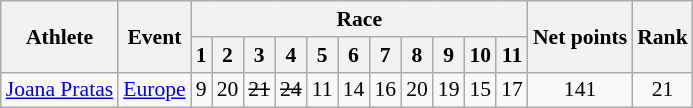<table class=wikitable style="font-size:90%">
<tr>
<th rowspan=2>Athlete</th>
<th rowspan=2>Event</th>
<th colspan=11>Race</th>
<th rowspan=2>Net points</th>
<th rowspan=2>Rank</th>
</tr>
<tr>
<th>1</th>
<th>2</th>
<th>3</th>
<th>4</th>
<th>5</th>
<th>6</th>
<th>7</th>
<th>8</th>
<th>9</th>
<th>10</th>
<th>11</th>
</tr>
<tr align=center>
<td><a href='#'>Joana Pratas</a></td>
<td><a href='#'>Europe</a></td>
<td>9</td>
<td>20</td>
<td><s>21</s></td>
<td><s>24</s></td>
<td>11</td>
<td>14</td>
<td>16</td>
<td>20</td>
<td>19</td>
<td>15</td>
<td>17</td>
<td>141</td>
<td>21</td>
</tr>
</table>
